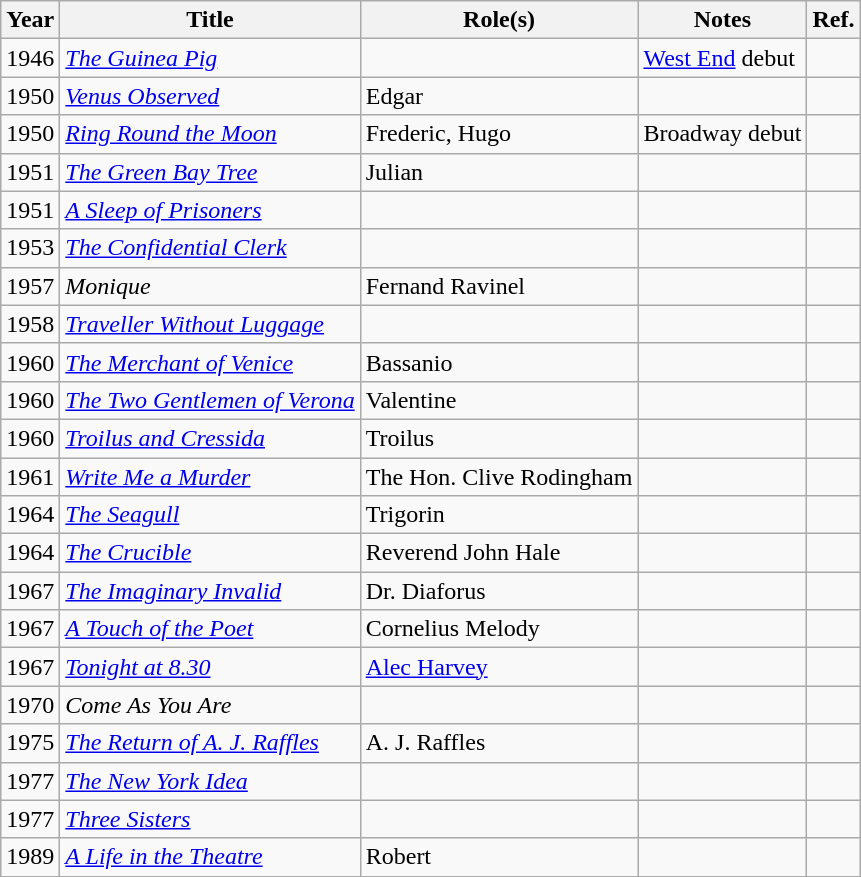<table class="wikitable">
<tr>
<th>Year</th>
<th>Title</th>
<th>Role(s)</th>
<th>Notes</th>
<th>Ref.</th>
</tr>
<tr>
<td>1946</td>
<td><em><a href='#'>The Guinea Pig</a></em></td>
<td></td>
<td><a href='#'>West End</a> debut</td>
<td></td>
</tr>
<tr>
<td>1950</td>
<td><em><a href='#'>Venus Observed</a></em></td>
<td>Edgar</td>
<td></td>
<td></td>
</tr>
<tr>
<td>1950</td>
<td><em><a href='#'>Ring Round the Moon</a></em></td>
<td>Frederic, Hugo</td>
<td>Broadway debut</td>
<td></td>
</tr>
<tr>
<td>1951</td>
<td><em><a href='#'>The Green Bay Tree</a></em></td>
<td>Julian</td>
<td></td>
<td></td>
</tr>
<tr>
<td>1951</td>
<td><em><a href='#'>A Sleep of Prisoners</a></em></td>
<td></td>
<td></td>
<td></td>
</tr>
<tr>
<td>1953</td>
<td><em><a href='#'>The Confidential Clerk</a></em></td>
<td></td>
<td></td>
<td></td>
</tr>
<tr>
<td>1957</td>
<td><em>Monique</em></td>
<td>Fernand Ravinel</td>
<td></td>
<td></td>
</tr>
<tr>
<td>1958</td>
<td><em><a href='#'>Traveller Without Luggage</a></em></td>
<td></td>
<td></td>
<td></td>
</tr>
<tr>
<td>1960</td>
<td><em><a href='#'>The Merchant of Venice</a></em></td>
<td>Bassanio</td>
<td></td>
<td></td>
</tr>
<tr>
<td>1960</td>
<td><em><a href='#'>The Two Gentlemen of Verona</a></em></td>
<td>Valentine</td>
<td></td>
<td></td>
</tr>
<tr>
<td>1960</td>
<td><em><a href='#'>Troilus and Cressida</a></em></td>
<td>Troilus</td>
<td></td>
<td></td>
</tr>
<tr>
<td>1961</td>
<td><em><a href='#'>Write Me a Murder</a></em></td>
<td>The Hon. Clive Rodingham</td>
<td></td>
<td></td>
</tr>
<tr>
<td>1964</td>
<td><em><a href='#'>The Seagull</a></em></td>
<td>Trigorin</td>
<td></td>
<td></td>
</tr>
<tr>
<td>1964</td>
<td><em><a href='#'>The Crucible</a></em></td>
<td>Reverend John Hale</td>
<td></td>
<td></td>
</tr>
<tr>
<td>1967</td>
<td><em><a href='#'>The Imaginary Invalid</a></em></td>
<td>Dr. Diaforus</td>
<td></td>
<td></td>
</tr>
<tr>
<td>1967</td>
<td><em><a href='#'>A Touch of the Poet</a></em></td>
<td>Cornelius Melody</td>
<td></td>
<td></td>
</tr>
<tr>
<td>1967</td>
<td><em><a href='#'>Tonight at 8.30</a></em></td>
<td><a href='#'>Alec Harvey</a></td>
<td></td>
<td></td>
</tr>
<tr>
<td>1970</td>
<td><em>Come As You Are</em></td>
<td></td>
<td></td>
<td></td>
</tr>
<tr>
<td>1975</td>
<td><em><a href='#'>The Return of A. J. Raffles</a></em></td>
<td>A. J. Raffles</td>
<td></td>
<td></td>
</tr>
<tr>
<td>1977</td>
<td><em><a href='#'>The New York Idea</a></em></td>
<td></td>
<td></td>
<td></td>
</tr>
<tr>
<td>1977</td>
<td><em><a href='#'>Three Sisters</a></em></td>
<td></td>
<td></td>
<td></td>
</tr>
<tr>
<td>1989</td>
<td><em><a href='#'>A Life in the Theatre</a></em></td>
<td>Robert</td>
<td></td>
<td></td>
</tr>
</table>
